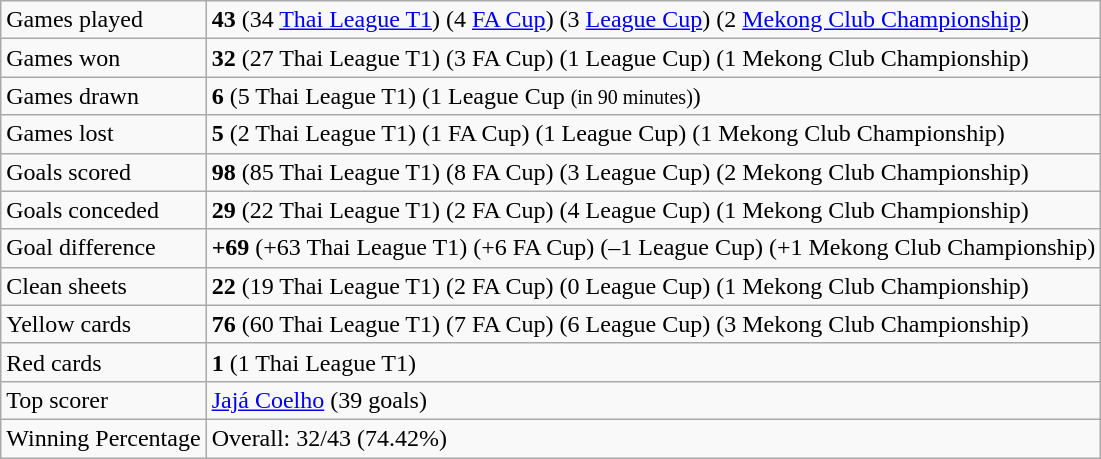<table class="wikitable">
<tr>
<td>Games played</td>
<td><strong>43</strong> (34 <a href='#'>Thai League T1</a>) (4 <a href='#'>FA Cup</a>) (3 <a href='#'>League Cup</a>) (2 <a href='#'>Mekong Club Championship</a>)</td>
</tr>
<tr>
<td>Games won</td>
<td><strong>32</strong> (27 Thai League T1) (3 FA Cup) (1 League Cup) (1 Mekong Club Championship)</td>
</tr>
<tr>
<td>Games drawn</td>
<td><strong>6</strong> (5 Thai League T1) (1 League Cup <small>(in 90 minutes)</small>)</td>
</tr>
<tr>
<td>Games lost</td>
<td><strong>5</strong> (2 Thai League T1) (1 FA Cup) (1 League Cup) (1 Mekong Club Championship)</td>
</tr>
<tr>
<td>Goals scored</td>
<td><strong>98</strong> (85 Thai League T1) (8 FA Cup) (3 League Cup) (2 Mekong Club Championship)</td>
</tr>
<tr>
<td>Goals conceded</td>
<td><strong>29</strong> (22 Thai League T1) (2 FA Cup) (4 League Cup) (1 Mekong Club Championship)</td>
</tr>
<tr>
<td>Goal difference</td>
<td><strong>+69</strong> (+63 Thai League T1) (+6 FA Cup) (–1 League Cup) (+1 Mekong Club Championship)</td>
</tr>
<tr>
<td>Clean sheets</td>
<td><strong>22</strong> (19 Thai League T1) (2 FA Cup) (0 League Cup) (1 Mekong Club Championship)</td>
</tr>
<tr>
<td>Yellow cards</td>
<td><strong>76</strong> (60 Thai League T1) (7 FA Cup) (6 League Cup) (3 Mekong Club Championship)</td>
</tr>
<tr>
<td>Red cards</td>
<td><strong>1</strong> (1 Thai League T1)</td>
</tr>
<tr>
<td>Top scorer</td>
<td> <a href='#'>Jajá Coelho</a> (39 goals)</td>
</tr>
<tr>
<td>Winning Percentage</td>
<td>Overall: 32/43 (74.42%)</td>
</tr>
</table>
